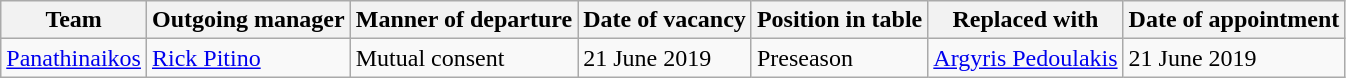<table class="wikitable sortable">
<tr>
<th>Team</th>
<th>Outgoing manager</th>
<th>Manner of departure</th>
<th>Date of vacancy</th>
<th>Position in table</th>
<th>Replaced with</th>
<th>Date of appointment</th>
</tr>
<tr>
<td> <a href='#'>Panathinaikos</a></td>
<td> <a href='#'>Rick Pitino</a></td>
<td>Mutual consent</td>
<td>21 June 2019 </td>
<td>Preseason</td>
<td> <a href='#'>Argyris Pedoulakis</a></td>
<td>21 June 2019 </td>
</tr>
</table>
